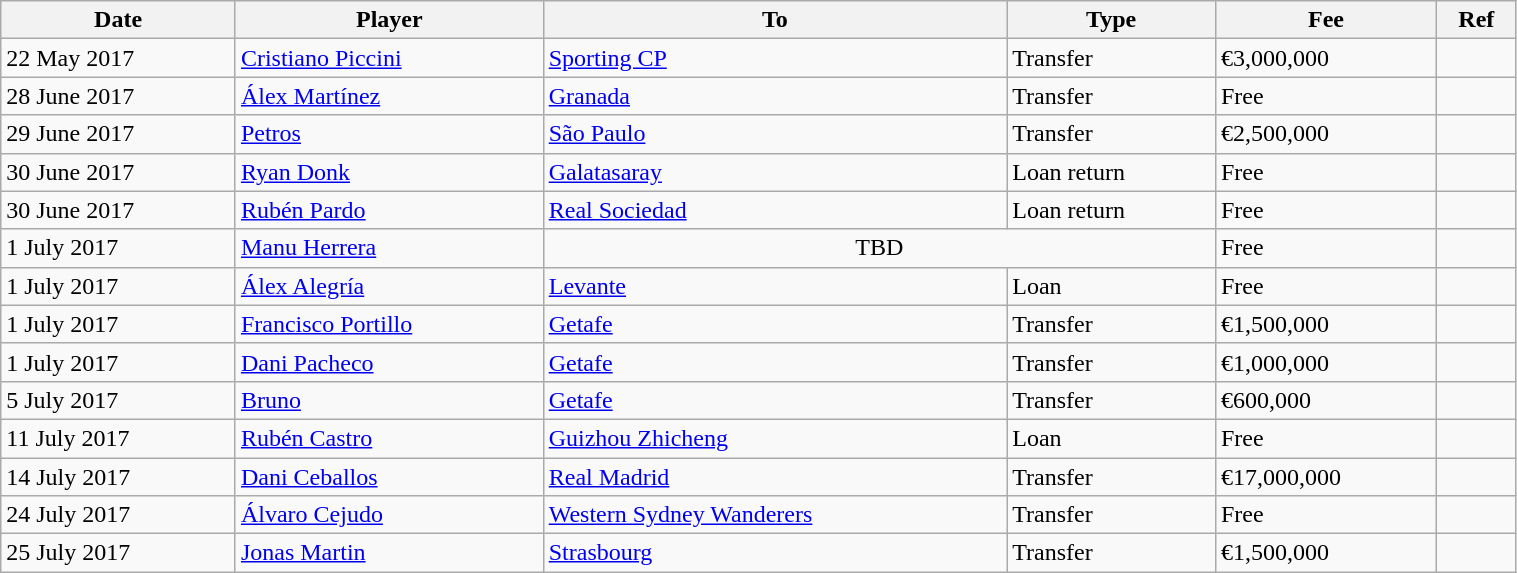<table class="wikitable" style="width:80%;">
<tr>
<th>Date</th>
<th>Player</th>
<th>To</th>
<th>Type</th>
<th>Fee</th>
<th>Ref</th>
</tr>
<tr>
<td>22 May 2017</td>
<td> <a href='#'>Cristiano Piccini</a></td>
<td> <a href='#'>Sporting CP</a></td>
<td>Transfer</td>
<td>€3,000,000</td>
<td></td>
</tr>
<tr>
<td>28 June 2017</td>
<td> <a href='#'>Álex Martínez</a></td>
<td> <a href='#'>Granada</a></td>
<td>Transfer</td>
<td>Free</td>
<td></td>
</tr>
<tr>
<td>29 June 2017</td>
<td> <a href='#'>Petros</a></td>
<td> <a href='#'>São Paulo</a></td>
<td>Transfer</td>
<td>€2,500,000</td>
<td></td>
</tr>
<tr>
<td>30 June 2017</td>
<td> <a href='#'>Ryan Donk</a></td>
<td> <a href='#'>Galatasaray</a></td>
<td>Loan return</td>
<td>Free</td>
<td></td>
</tr>
<tr>
<td>30 June 2017</td>
<td> <a href='#'>Rubén Pardo</a></td>
<td> <a href='#'>Real Sociedad</a></td>
<td>Loan return</td>
<td>Free</td>
<td></td>
</tr>
<tr>
<td>1 July 2017</td>
<td> <a href='#'>Manu Herrera</a></td>
<td colspan="2" style="text-align:center;">TBD</td>
<td>Free</td>
<td></td>
</tr>
<tr>
<td>1 July 2017</td>
<td> <a href='#'>Álex Alegría</a></td>
<td> <a href='#'>Levante</a></td>
<td>Loan</td>
<td>Free</td>
<td></td>
</tr>
<tr>
<td>1 July 2017</td>
<td> <a href='#'>Francisco Portillo</a></td>
<td> <a href='#'>Getafe</a></td>
<td>Transfer</td>
<td>€1,500,000</td>
<td></td>
</tr>
<tr>
<td>1 July 2017</td>
<td> <a href='#'>Dani Pacheco</a></td>
<td> <a href='#'>Getafe</a></td>
<td>Transfer</td>
<td>€1,000,000</td>
<td></td>
</tr>
<tr>
<td>5 July 2017</td>
<td> <a href='#'>Bruno</a></td>
<td> <a href='#'>Getafe</a></td>
<td>Transfer</td>
<td>€600,000</td>
<td></td>
</tr>
<tr>
<td>11 July 2017</td>
<td> <a href='#'>Rubén Castro</a></td>
<td> <a href='#'>Guizhou Zhicheng</a></td>
<td>Loan</td>
<td>Free</td>
<td></td>
</tr>
<tr>
<td>14 July 2017</td>
<td> <a href='#'>Dani Ceballos</a></td>
<td> <a href='#'>Real Madrid</a></td>
<td>Transfer</td>
<td>€17,000,000</td>
<td></td>
</tr>
<tr>
<td>24 July 2017</td>
<td> <a href='#'>Álvaro Cejudo</a></td>
<td> <a href='#'>Western Sydney Wanderers</a></td>
<td>Transfer</td>
<td>Free</td>
<td></td>
</tr>
<tr>
<td>25 July 2017</td>
<td> <a href='#'>Jonas Martin</a></td>
<td> <a href='#'>Strasbourg</a></td>
<td>Transfer</td>
<td>€1,500,000</td>
<td></td>
</tr>
</table>
